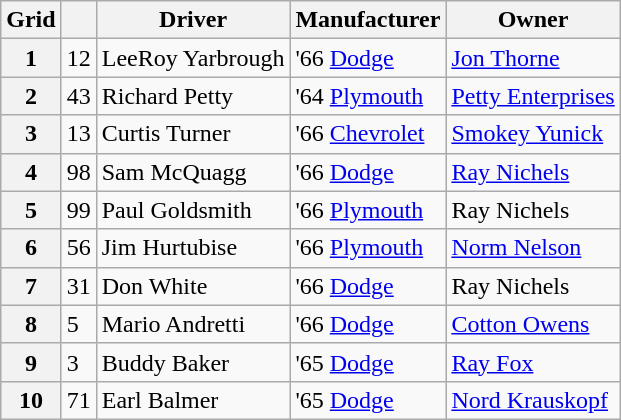<table class="wikitable">
<tr>
<th>Grid</th>
<th></th>
<th>Driver</th>
<th>Manufacturer</th>
<th>Owner</th>
</tr>
<tr>
<th>1</th>
<td>12</td>
<td>LeeRoy Yarbrough</td>
<td>'66 <a href='#'>Dodge</a></td>
<td><a href='#'>Jon Thorne</a></td>
</tr>
<tr>
<th>2</th>
<td>43</td>
<td>Richard Petty</td>
<td>'64 <a href='#'>Plymouth</a></td>
<td><a href='#'>Petty Enterprises</a></td>
</tr>
<tr>
<th>3</th>
<td>13</td>
<td>Curtis Turner</td>
<td>'66 <a href='#'>Chevrolet</a></td>
<td><a href='#'>Smokey Yunick</a></td>
</tr>
<tr>
<th>4</th>
<td>98</td>
<td>Sam McQuagg</td>
<td>'66 <a href='#'>Dodge</a></td>
<td><a href='#'>Ray Nichels</a></td>
</tr>
<tr>
<th>5</th>
<td>99</td>
<td>Paul Goldsmith</td>
<td>'66 <a href='#'>Plymouth</a></td>
<td>Ray Nichels</td>
</tr>
<tr>
<th>6</th>
<td>56</td>
<td>Jim Hurtubise</td>
<td>'66 <a href='#'>Plymouth</a></td>
<td><a href='#'>Norm Nelson</a></td>
</tr>
<tr>
<th>7</th>
<td>31</td>
<td>Don White</td>
<td>'66 <a href='#'>Dodge</a></td>
<td>Ray Nichels</td>
</tr>
<tr>
<th>8</th>
<td>5</td>
<td>Mario Andretti</td>
<td>'66 <a href='#'>Dodge</a></td>
<td><a href='#'>Cotton Owens</a></td>
</tr>
<tr>
<th>9</th>
<td>3</td>
<td>Buddy Baker</td>
<td>'65 <a href='#'>Dodge</a></td>
<td><a href='#'>Ray Fox</a></td>
</tr>
<tr>
<th>10</th>
<td>71</td>
<td>Earl Balmer</td>
<td>'65 <a href='#'>Dodge</a></td>
<td><a href='#'>Nord Krauskopf</a></td>
</tr>
</table>
